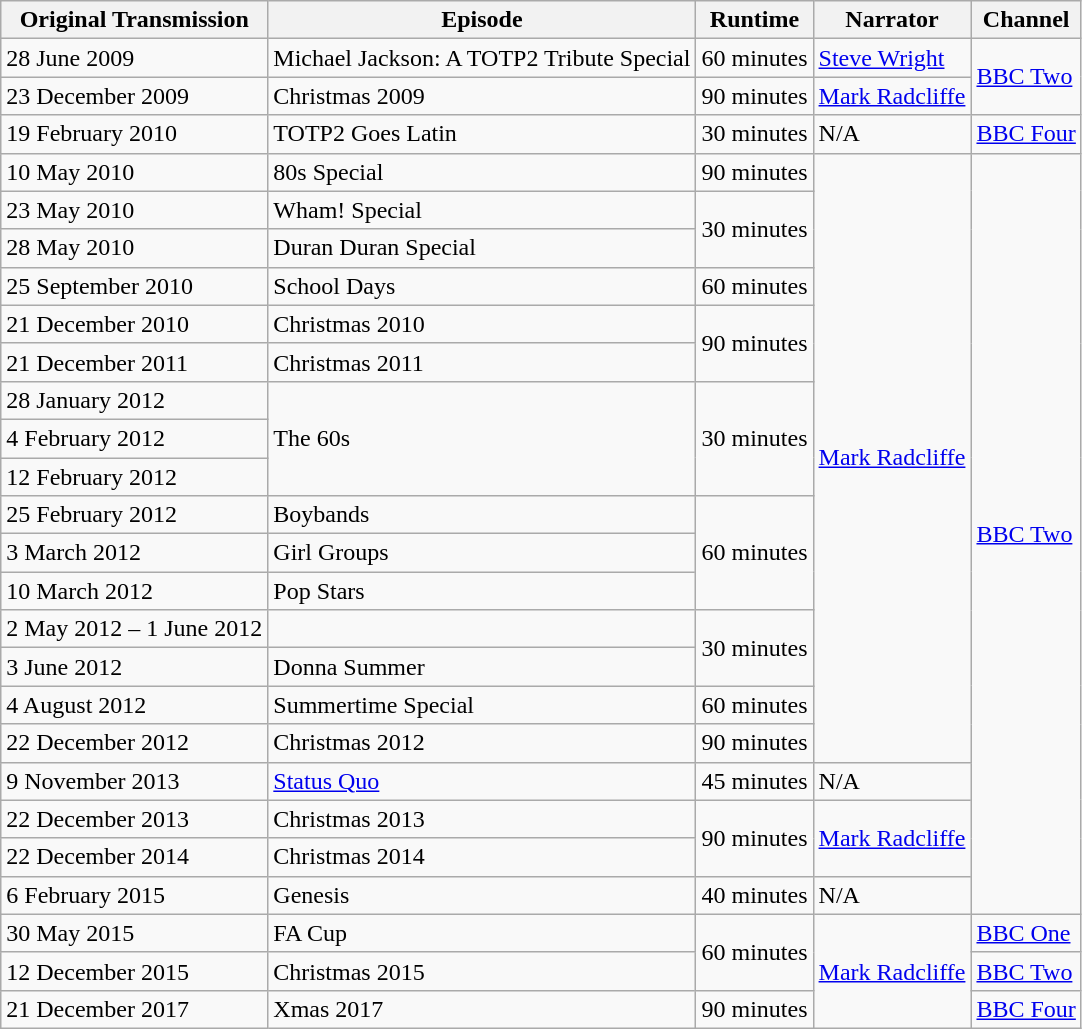<table class="wikitable">
<tr>
<th>Original Transmission</th>
<th>Episode</th>
<th>Runtime</th>
<th>Narrator</th>
<th>Channel</th>
</tr>
<tr>
<td>28 June 2009</td>
<td>Michael Jackson: A TOTP2 Tribute Special</td>
<td>60 minutes</td>
<td><a href='#'>Steve Wright</a></td>
<td rowspan="2"><a href='#'>BBC Two</a></td>
</tr>
<tr>
<td>23 December 2009</td>
<td>Christmas 2009</td>
<td>90 minutes</td>
<td><a href='#'>Mark Radcliffe</a></td>
</tr>
<tr>
<td>19 February 2010</td>
<td>TOTP2 Goes Latin</td>
<td>30 minutes</td>
<td>N/A</td>
<td><a href='#'>BBC Four</a></td>
</tr>
<tr>
<td>10 May 2010</td>
<td>80s Special</td>
<td>90 minutes</td>
<td rowspan="16"><a href='#'>Mark Radcliffe</a></td>
<td rowspan="20"><a href='#'>BBC Two</a></td>
</tr>
<tr>
<td>23 May 2010</td>
<td>Wham! Special</td>
<td rowspan="2">30 minutes</td>
</tr>
<tr>
<td>28 May 2010</td>
<td>Duran Duran Special</td>
</tr>
<tr>
<td>25 September 2010</td>
<td>School Days</td>
<td>60 minutes</td>
</tr>
<tr>
<td>21 December 2010</td>
<td>Christmas 2010</td>
<td rowspan="2">90 minutes</td>
</tr>
<tr>
<td>21 December 2011</td>
<td>Christmas 2011</td>
</tr>
<tr>
<td>28 January 2012</td>
<td rowspan="3">The 60s</td>
<td rowspan="3">30 minutes</td>
</tr>
<tr>
<td>4 February 2012</td>
</tr>
<tr>
<td>12 February 2012</td>
</tr>
<tr>
<td>25 February 2012</td>
<td>Boybands</td>
<td rowspan="3">60 minutes</td>
</tr>
<tr>
<td>3 March 2012</td>
<td>Girl Groups</td>
</tr>
<tr>
<td>10 March 2012</td>
<td>Pop Stars</td>
</tr>
<tr>
<td>2 May 2012 – 1 June 2012</td>
<td></td>
<td rowspan="2">30 minutes</td>
</tr>
<tr>
<td>3 June 2012</td>
<td>Donna Summer</td>
</tr>
<tr>
<td>4 August 2012</td>
<td>Summertime Special</td>
<td>60 minutes</td>
</tr>
<tr>
<td>22 December 2012</td>
<td>Christmas 2012</td>
<td>90 minutes</td>
</tr>
<tr>
<td>9 November 2013</td>
<td><a href='#'>Status Quo</a></td>
<td>45 minutes</td>
<td>N/A</td>
</tr>
<tr>
<td>22 December 2013</td>
<td>Christmas 2013</td>
<td rowspan="2">90 minutes</td>
<td rowspan="2"><a href='#'>Mark Radcliffe</a></td>
</tr>
<tr>
<td>22 December 2014</td>
<td>Christmas 2014</td>
</tr>
<tr>
<td>6 February 2015</td>
<td>Genesis</td>
<td>40 minutes</td>
<td>N/A</td>
</tr>
<tr>
<td>30 May 2015</td>
<td>FA Cup</td>
<td rowspan="2">60 minutes</td>
<td rowspan="3"><a href='#'>Mark Radcliffe</a></td>
<td><a href='#'>BBC One</a></td>
</tr>
<tr>
<td>12 December 2015</td>
<td>Christmas 2015</td>
<td><a href='#'>BBC Two</a></td>
</tr>
<tr>
<td>21 December 2017</td>
<td>Xmas 2017</td>
<td>90 minutes</td>
<td><a href='#'>BBC Four</a></td>
</tr>
</table>
